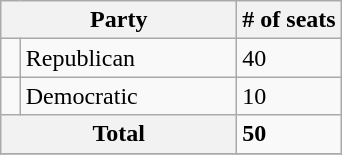<table class="wikitable sortable">
<tr>
<th colspan="2" style="width:150px;">Party</th>
<th># of seats</th>
</tr>
<tr>
<td></td>
<td>Republican</td>
<td>40</td>
</tr>
<tr>
<td></td>
<td>Democratic</td>
<td>10</td>
</tr>
<tr>
<th colspan=2>Total</th>
<td><strong>50</strong></td>
</tr>
<tr>
</tr>
</table>
